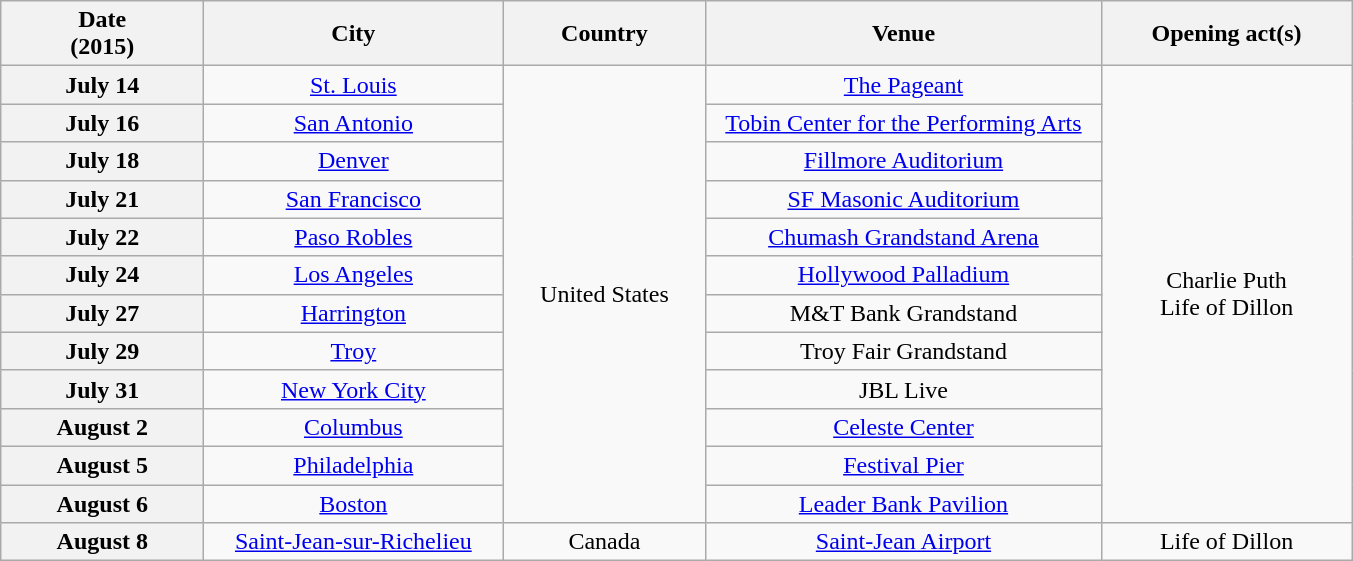<table class="wikitable plainrowheaders" style="text-align:center;">
<tr>
<th scope="col" style="width:8em;">Date<br>(2015)</th>
<th scope="col" style="width:12em;">City</th>
<th scope="col" style="width:8em;">Country</th>
<th scope="col" style="width:16em;">Venue</th>
<th scope="col" style="width:10em;">Opening act(s)</th>
</tr>
<tr>
<th scope="row" style="text-align:center;">July 14</th>
<td><a href='#'>St. Louis</a></td>
<td rowspan="12">United States</td>
<td><a href='#'>The Pageant</a></td>
<td rowspan="12">Charlie Puth <br> Life of Dillon</td>
</tr>
<tr>
<th scope="row" style="text-align:center;">July 16</th>
<td><a href='#'>San Antonio</a></td>
<td><a href='#'>Tobin Center for the Performing Arts</a></td>
</tr>
<tr>
<th scope="row" style="text-align:center;">July 18</th>
<td><a href='#'>Denver</a></td>
<td><a href='#'>Fillmore Auditorium</a></td>
</tr>
<tr>
<th scope="row" style="text-align:center;">July 21</th>
<td><a href='#'>San Francisco</a></td>
<td><a href='#'>SF Masonic Auditorium</a></td>
</tr>
<tr>
<th scope="row" style="text-align:center;">July 22</th>
<td><a href='#'>Paso Robles</a></td>
<td><a href='#'>Chumash Grandstand Arena</a></td>
</tr>
<tr>
<th scope="row" style="text-align:center;">July 24</th>
<td><a href='#'>Los Angeles</a></td>
<td><a href='#'>Hollywood Palladium</a></td>
</tr>
<tr>
<th scope="row" style="text-align:center;">July 27</th>
<td><a href='#'>Harrington</a></td>
<td>M&T Bank Grandstand</td>
</tr>
<tr>
<th scope="row" style="text-align:center;">July 29</th>
<td><a href='#'>Troy</a></td>
<td>Troy Fair Grandstand</td>
</tr>
<tr>
<th scope="row" style="text-align:center;">July 31</th>
<td><a href='#'>New York City</a></td>
<td>JBL Live</td>
</tr>
<tr>
<th scope="row" style="text-align:center;">August 2</th>
<td><a href='#'>Columbus</a></td>
<td><a href='#'>Celeste Center</a></td>
</tr>
<tr>
<th scope="row" style="text-align:center;">August 5</th>
<td><a href='#'>Philadelphia</a></td>
<td><a href='#'>Festival Pier</a></td>
</tr>
<tr>
<th scope="row" style="text-align:center;">August 6</th>
<td><a href='#'>Boston</a></td>
<td><a href='#'>Leader Bank Pavilion</a></td>
</tr>
<tr>
<th scope="row" style="text-align:center;">August 8</th>
<td><a href='#'>Saint-Jean-sur-Richelieu</a></td>
<td rowspan="1">Canada</td>
<td><a href='#'>Saint-Jean Airport</a></td>
<td>Life of Dillon</td>
</tr>
</table>
